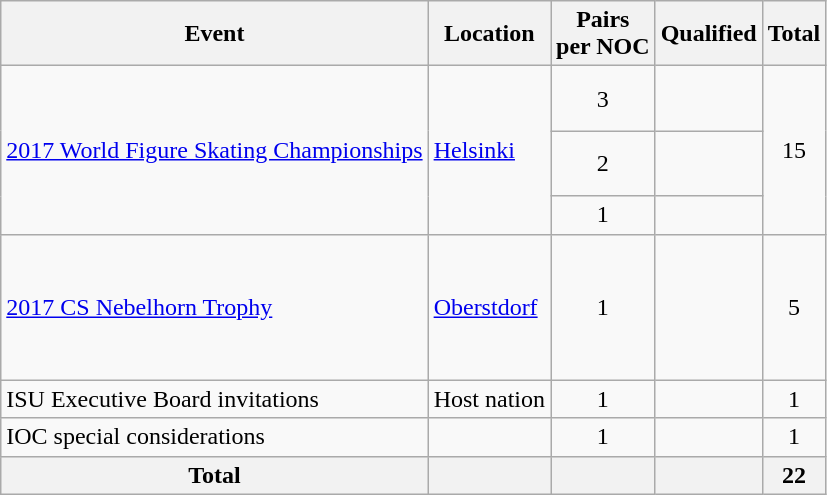<table class="wikitable">
<tr>
<th>Event</th>
<th>Location</th>
<th>Pairs <br> per NOC</th>
<th>Qualified</th>
<th>Total</th>
</tr>
<tr>
<td rowspan = 3><a href='#'>2017 World Figure Skating Championships</a></td>
<td rowspan = 3> <a href='#'>Helsinki</a></td>
<td align="center">3</td>
<td><br><br> </td>
<td rowspan = 3 align="center">15</td>
</tr>
<tr>
<td align="center">2</td>
<td><br><s></s><br></td>
</tr>
<tr>
<td align="center">1</td>
<td><br></td>
</tr>
<tr>
<td><a href='#'>2017 CS Nebelhorn Trophy</a></td>
<td> <a href='#'>Oberstdorf</a></td>
<td align="center">1</td>
<td><br><br><s></s><br><br><br></td>
<td rowspan = 1 align="center">5</td>
</tr>
<tr>
<td>ISU Executive Board invitations</td>
<td>Host nation</td>
<td align="center">1</td>
<td></td>
<td rowspan = 1 align="center">1</td>
</tr>
<tr>
<td>IOC special considerations</td>
<td></td>
<td align="center">1</td>
<td></td>
<td rowspan = 1 align="center">1</td>
</tr>
<tr>
<th>Total</th>
<th></th>
<th></th>
<th></th>
<th>22</th>
</tr>
</table>
